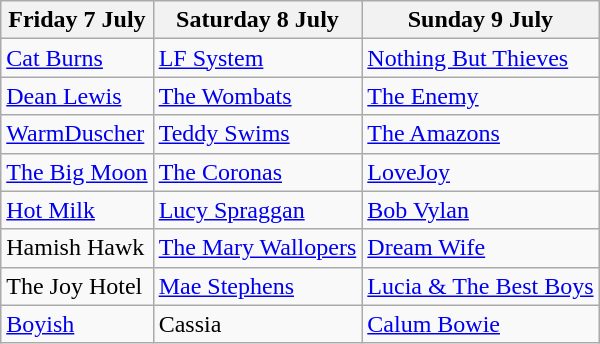<table class="wikitable">
<tr>
<th>Friday 7 July</th>
<th>Saturday 8 July</th>
<th>Sunday 9 July</th>
</tr>
<tr>
<td><a href='#'>Cat Burns</a></td>
<td><a href='#'>LF System</a></td>
<td><a href='#'>Nothing But Thieves</a></td>
</tr>
<tr>
<td><a href='#'>Dean Lewis</a></td>
<td><a href='#'>The Wombats</a></td>
<td><a href='#'>The Enemy</a></td>
</tr>
<tr>
<td><a href='#'>WarmDuscher</a></td>
<td><a href='#'>Teddy Swims</a></td>
<td><a href='#'>The Amazons</a></td>
</tr>
<tr>
<td><a href='#'>The Big Moon</a></td>
<td><a href='#'>The Coronas</a></td>
<td><a href='#'>LoveJoy</a></td>
</tr>
<tr>
<td><a href='#'>Hot Milk</a></td>
<td><a href='#'>Lucy Spraggan</a></td>
<td><a href='#'>Bob Vylan</a></td>
</tr>
<tr>
<td>Hamish Hawk</td>
<td><a href='#'>The Mary Wallopers</a></td>
<td><a href='#'>Dream Wife</a></td>
</tr>
<tr>
<td>The Joy Hotel</td>
<td><a href='#'>Mae Stephens</a></td>
<td><a href='#'>Lucia & The Best Boys</a></td>
</tr>
<tr>
<td><a href='#'>Boyish</a></td>
<td>Cassia</td>
<td><a href='#'>Calum Bowie</a></td>
</tr>
</table>
